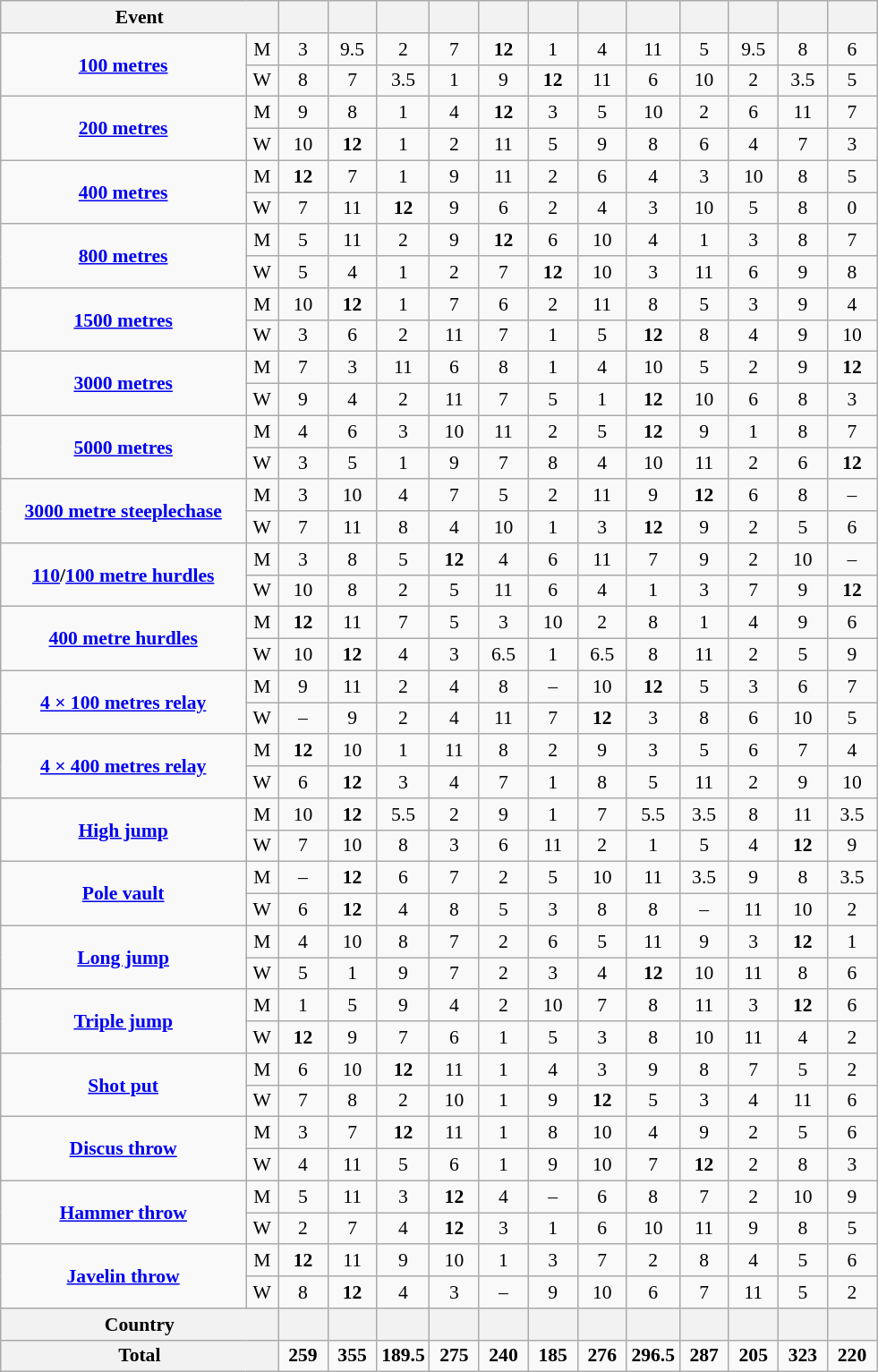<table class="wikitable" style="background-color: #f9f9f9; font-size: 90%; text-align: center">
<tr>
<th width=200 colspan=2>Event</th>
<th width=30></th>
<th width=30></th>
<th width=30></th>
<th width=30></th>
<th width=30></th>
<th width=30></th>
<th width=30></th>
<th width=30></th>
<th width=30></th>
<th width=30></th>
<th width=30></th>
<th width=30></th>
</tr>
<tr>
<td rowspan=2><strong><a href='#'>100 metres</a></strong></td>
<td>M</td>
<td>3</td>
<td>9.5</td>
<td>2</td>
<td>7</td>
<td><strong>12</strong></td>
<td>1</td>
<td>4</td>
<td>11</td>
<td>5</td>
<td>9.5</td>
<td>8</td>
<td>6</td>
</tr>
<tr>
<td>W</td>
<td>8</td>
<td>7</td>
<td>3.5</td>
<td>1</td>
<td>9</td>
<td><strong>12</strong></td>
<td>11</td>
<td>6</td>
<td>10</td>
<td>2</td>
<td>3.5</td>
<td>5</td>
</tr>
<tr>
<td rowspan=2><strong><a href='#'>200 metres</a></strong></td>
<td>M</td>
<td>9</td>
<td>8</td>
<td>1</td>
<td>4</td>
<td><strong>12</strong></td>
<td>3</td>
<td>5</td>
<td>10</td>
<td>2</td>
<td>6</td>
<td>11</td>
<td>7</td>
</tr>
<tr>
<td>W</td>
<td>10</td>
<td><strong>12</strong></td>
<td>1</td>
<td>2</td>
<td>11</td>
<td>5</td>
<td>9</td>
<td>8</td>
<td>6</td>
<td>4</td>
<td>7</td>
<td>3</td>
</tr>
<tr>
<td rowspan=2><strong><a href='#'>400 metres</a></strong></td>
<td>M</td>
<td><strong>12</strong></td>
<td>7</td>
<td>1</td>
<td>9</td>
<td>11</td>
<td>2</td>
<td>6</td>
<td>4</td>
<td>3</td>
<td>10</td>
<td>8</td>
<td>5</td>
</tr>
<tr>
<td>W</td>
<td>7</td>
<td>11</td>
<td><strong>12</strong></td>
<td>9</td>
<td>6</td>
<td>2</td>
<td>4</td>
<td>3</td>
<td>10</td>
<td>5</td>
<td>8</td>
<td>0</td>
</tr>
<tr>
<td rowspan=2><strong><a href='#'>800 metres</a></strong></td>
<td>M</td>
<td>5</td>
<td>11</td>
<td>2</td>
<td>9</td>
<td><strong>12</strong></td>
<td>6</td>
<td>10</td>
<td>4</td>
<td>1</td>
<td>3</td>
<td>8</td>
<td>7</td>
</tr>
<tr>
<td>W</td>
<td>5</td>
<td>4</td>
<td>1</td>
<td>2</td>
<td>7</td>
<td><strong>12</strong></td>
<td>10</td>
<td>3</td>
<td>11</td>
<td>6</td>
<td>9</td>
<td>8</td>
</tr>
<tr>
<td rowspan=2><strong><a href='#'>1500 metres</a></strong></td>
<td>M</td>
<td>10</td>
<td><strong>12</strong></td>
<td>1</td>
<td>7</td>
<td>6</td>
<td>2</td>
<td>11</td>
<td>8</td>
<td>5</td>
<td>3</td>
<td>9</td>
<td>4</td>
</tr>
<tr>
<td>W</td>
<td>3</td>
<td>6</td>
<td>2</td>
<td>11</td>
<td>7</td>
<td>1</td>
<td>5</td>
<td><strong>12</strong></td>
<td>8</td>
<td>4</td>
<td>9</td>
<td>10</td>
</tr>
<tr>
<td rowspan=2><strong><a href='#'>3000 metres</a></strong></td>
<td>M</td>
<td>7</td>
<td>3</td>
<td>11</td>
<td>6</td>
<td>8</td>
<td>1</td>
<td>4</td>
<td>10</td>
<td>5</td>
<td>2</td>
<td>9</td>
<td><strong>12</strong></td>
</tr>
<tr>
<td>W</td>
<td>9</td>
<td>4</td>
<td>2</td>
<td>11</td>
<td>7</td>
<td>5</td>
<td>1</td>
<td><strong>12</strong></td>
<td>10</td>
<td>6</td>
<td>8</td>
<td>3</td>
</tr>
<tr>
<td rowspan=2><strong><a href='#'>5000 metres</a></strong></td>
<td>M</td>
<td>4</td>
<td>6</td>
<td>3</td>
<td>10</td>
<td>11</td>
<td>2</td>
<td>5</td>
<td><strong>12</strong></td>
<td>9</td>
<td>1</td>
<td>8</td>
<td>7</td>
</tr>
<tr>
<td>W</td>
<td>3</td>
<td>5</td>
<td>1</td>
<td>9</td>
<td>7</td>
<td>8</td>
<td>4</td>
<td>10</td>
<td>11</td>
<td>2</td>
<td>6</td>
<td><strong>12</strong></td>
</tr>
<tr>
<td rowspan=2><strong><a href='#'>3000 metre steeplechase</a></strong></td>
<td>M</td>
<td>3</td>
<td>10</td>
<td>4</td>
<td>7</td>
<td>5</td>
<td>2</td>
<td>11</td>
<td>9</td>
<td><strong>12</strong></td>
<td>6</td>
<td>8</td>
<td>–</td>
</tr>
<tr>
<td>W</td>
<td>7</td>
<td>11</td>
<td>8</td>
<td>4</td>
<td>10</td>
<td>1</td>
<td>3</td>
<td><strong>12</strong></td>
<td>9</td>
<td>2</td>
<td>5</td>
<td>6</td>
</tr>
<tr>
<td rowspan=2><strong><a href='#'>110</a>/<a href='#'>100 metre hurdles</a></strong></td>
<td>M</td>
<td>3</td>
<td>8</td>
<td>5</td>
<td><strong>12</strong></td>
<td>4</td>
<td>6</td>
<td>11</td>
<td>7</td>
<td>9</td>
<td>2</td>
<td>10</td>
<td>–</td>
</tr>
<tr>
<td>W</td>
<td>10</td>
<td>8</td>
<td>2</td>
<td>5</td>
<td>11</td>
<td>6</td>
<td>4</td>
<td>1</td>
<td>3</td>
<td>7</td>
<td>9</td>
<td><strong>12</strong></td>
</tr>
<tr>
<td rowspan=2><strong><a href='#'>400 metre hurdles</a></strong></td>
<td>M</td>
<td><strong>12</strong></td>
<td>11</td>
<td>7</td>
<td>5</td>
<td>3</td>
<td>10</td>
<td>2</td>
<td>8</td>
<td>1</td>
<td>4</td>
<td>9</td>
<td>6</td>
</tr>
<tr>
<td>W</td>
<td>10</td>
<td><strong>12</strong></td>
<td>4</td>
<td>3</td>
<td>6.5</td>
<td>1</td>
<td>6.5</td>
<td>8</td>
<td>11</td>
<td>2</td>
<td>5</td>
<td>9</td>
</tr>
<tr>
<td rowspan=2><strong><a href='#'>4 × 100 metres relay</a></strong></td>
<td>M</td>
<td>9</td>
<td>11</td>
<td>2</td>
<td>4</td>
<td>8</td>
<td>–</td>
<td>10</td>
<td><strong>12</strong></td>
<td>5</td>
<td>3</td>
<td>6</td>
<td>7</td>
</tr>
<tr>
<td>W</td>
<td>–</td>
<td>9</td>
<td>2</td>
<td>4</td>
<td>11</td>
<td>7</td>
<td><strong>12</strong></td>
<td>3</td>
<td>8</td>
<td>6</td>
<td>10</td>
<td>5</td>
</tr>
<tr>
<td rowspan=2><strong><a href='#'>4 × 400 metres relay</a></strong></td>
<td>M</td>
<td><strong>12</strong></td>
<td>10</td>
<td>1</td>
<td>11</td>
<td>8</td>
<td>2</td>
<td>9</td>
<td>3</td>
<td>5</td>
<td>6</td>
<td>7</td>
<td>4</td>
</tr>
<tr>
<td>W</td>
<td>6</td>
<td><strong>12</strong></td>
<td>3</td>
<td>4</td>
<td>7</td>
<td>1</td>
<td>8</td>
<td>5</td>
<td>11</td>
<td>2</td>
<td>9</td>
<td>10</td>
</tr>
<tr>
<td rowspan=2><strong><a href='#'>High jump</a></strong></td>
<td>M</td>
<td>10</td>
<td><strong>12</strong></td>
<td>5.5</td>
<td>2</td>
<td>9</td>
<td>1</td>
<td>7</td>
<td>5.5</td>
<td>3.5</td>
<td>8</td>
<td>11</td>
<td>3.5</td>
</tr>
<tr>
<td>W</td>
<td>7</td>
<td>10</td>
<td>8</td>
<td>3</td>
<td>6</td>
<td>11</td>
<td>2</td>
<td>1</td>
<td>5</td>
<td>4</td>
<td><strong>12</strong></td>
<td>9</td>
</tr>
<tr>
<td rowspan=2><strong><a href='#'>Pole vault</a></strong></td>
<td>M</td>
<td>–</td>
<td><strong>12</strong></td>
<td>6</td>
<td>7</td>
<td>2</td>
<td>5</td>
<td>10</td>
<td>11</td>
<td>3.5</td>
<td>9</td>
<td>8</td>
<td>3.5</td>
</tr>
<tr>
<td>W</td>
<td>6</td>
<td><strong>12</strong></td>
<td>4</td>
<td>8</td>
<td>5</td>
<td>3</td>
<td>8</td>
<td>8</td>
<td>–</td>
<td>11</td>
<td>10</td>
<td>2</td>
</tr>
<tr>
<td rowspan=2><strong><a href='#'>Long jump</a></strong></td>
<td>M</td>
<td>4</td>
<td>10</td>
<td>8</td>
<td>7</td>
<td>2</td>
<td>6</td>
<td>5</td>
<td>11</td>
<td>9</td>
<td>3</td>
<td><strong>12</strong></td>
<td>1</td>
</tr>
<tr>
<td>W</td>
<td>5</td>
<td>1</td>
<td>9</td>
<td>7</td>
<td>2</td>
<td>3</td>
<td>4</td>
<td><strong>12</strong></td>
<td>10</td>
<td>11</td>
<td>8</td>
<td>6</td>
</tr>
<tr>
<td rowspan=2><strong><a href='#'>Triple jump</a></strong></td>
<td>M</td>
<td>1</td>
<td>5</td>
<td>9</td>
<td>4</td>
<td>2</td>
<td>10</td>
<td>7</td>
<td>8</td>
<td>11</td>
<td>3</td>
<td><strong>12</strong></td>
<td>6</td>
</tr>
<tr>
<td>W</td>
<td><strong>12</strong></td>
<td>9</td>
<td>7</td>
<td>6</td>
<td>1</td>
<td>5</td>
<td>3</td>
<td>8</td>
<td>10</td>
<td>11</td>
<td>4</td>
<td>2</td>
</tr>
<tr>
<td rowspan=2><strong><a href='#'>Shot put</a></strong></td>
<td>M</td>
<td>6</td>
<td>10</td>
<td><strong>12</strong></td>
<td>11</td>
<td>1</td>
<td>4</td>
<td>3</td>
<td>9</td>
<td>8</td>
<td>7</td>
<td>5</td>
<td>2</td>
</tr>
<tr>
<td>W</td>
<td>7</td>
<td>8</td>
<td>2</td>
<td>10</td>
<td>1</td>
<td>9</td>
<td><strong>12</strong></td>
<td>5</td>
<td>3</td>
<td>4</td>
<td>11</td>
<td>6</td>
</tr>
<tr>
<td rowspan=2><strong><a href='#'>Discus throw</a></strong></td>
<td>M</td>
<td>3</td>
<td>7</td>
<td><strong>12</strong></td>
<td>11</td>
<td>1</td>
<td>8</td>
<td>10</td>
<td>4</td>
<td>9</td>
<td>2</td>
<td>5</td>
<td>6</td>
</tr>
<tr>
<td>W</td>
<td>4</td>
<td>11</td>
<td>5</td>
<td>6</td>
<td>1</td>
<td>9</td>
<td>10</td>
<td>7</td>
<td><strong>12</strong></td>
<td>2</td>
<td>8</td>
<td>3</td>
</tr>
<tr>
<td rowspan=2><strong><a href='#'>Hammer throw</a></strong></td>
<td>M</td>
<td>5</td>
<td>11</td>
<td>3</td>
<td><strong>12</strong></td>
<td>4</td>
<td>–</td>
<td>6</td>
<td>8</td>
<td>7</td>
<td>2</td>
<td>10</td>
<td>9</td>
</tr>
<tr>
<td>W</td>
<td>2</td>
<td>7</td>
<td>4</td>
<td><strong>12</strong></td>
<td>3</td>
<td>1</td>
<td>6</td>
<td>10</td>
<td>11</td>
<td>9</td>
<td>8</td>
<td>5</td>
</tr>
<tr>
<td rowspan=2><strong><a href='#'>Javelin throw</a></strong></td>
<td>M</td>
<td><strong>12</strong></td>
<td>11</td>
<td>9</td>
<td>10</td>
<td>1</td>
<td>3</td>
<td>7</td>
<td>2</td>
<td>8</td>
<td>4</td>
<td>5</td>
<td>6</td>
</tr>
<tr>
<td>W</td>
<td>8</td>
<td><strong>12</strong></td>
<td>4</td>
<td>3</td>
<td>–</td>
<td>9</td>
<td>10</td>
<td>6</td>
<td>7</td>
<td>11</td>
<td>5</td>
<td>2</td>
</tr>
<tr>
<th colspan=2>Country</th>
<th></th>
<th></th>
<th></th>
<th></th>
<th></th>
<th></th>
<th></th>
<th></th>
<th></th>
<th></th>
<th></th>
<th></th>
</tr>
<tr>
<th colspan=2>Total</th>
<td><strong>259</strong></td>
<td><strong>355</strong></td>
<td><strong>189.5</strong></td>
<td><strong>275</strong></td>
<td><strong>240</strong></td>
<td><strong>185</strong></td>
<td><strong>276</strong></td>
<td><strong>296.5</strong></td>
<td><strong>287</strong></td>
<td><strong>205</strong></td>
<td><strong>323</strong></td>
<td><strong>220</strong></td>
</tr>
</table>
